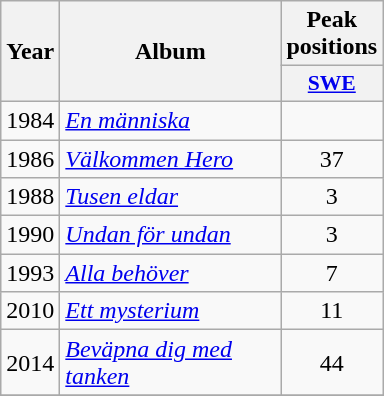<table class="wikitable">
<tr>
<th align="center" rowspan="2" width="10">Year</th>
<th align="center" rowspan="2" width="140">Album</th>
<th align="center" colspan="1" width="20">Peak positions</th>
</tr>
<tr>
<th scope="col" style="width:3em;font-size:90%;"><a href='#'>SWE</a><br></th>
</tr>
<tr>
<td style="text-align:center;">1984</td>
<td><em><a href='#'>En människa</a></em></td>
<td style="text-align:center;"></td>
</tr>
<tr>
<td style="text-align:center;">1986</td>
<td><em><a href='#'>Välkommen Hero</a></em></td>
<td style="text-align:center;">37</td>
</tr>
<tr>
<td style="text-align:center;">1988</td>
<td><em><a href='#'>Tusen eldar</a></em></td>
<td style="text-align:center;">3</td>
</tr>
<tr>
<td style="text-align:center;">1990</td>
<td><em><a href='#'>Undan för undan</a></em></td>
<td style="text-align:center;">3</td>
</tr>
<tr>
<td style="text-align:center;">1993</td>
<td><em><a href='#'>Alla behöver</a></em></td>
<td style="text-align:center;">7</td>
</tr>
<tr>
<td style="text-align:center;">2010</td>
<td><em><a href='#'>Ett mysterium</a></em></td>
<td style="text-align:center;">11</td>
</tr>
<tr>
<td style="text-align:center;">2014</td>
<td><em><a href='#'>Beväpna dig med tanken</a></em></td>
<td style="text-align:center;">44</td>
</tr>
<tr>
</tr>
</table>
